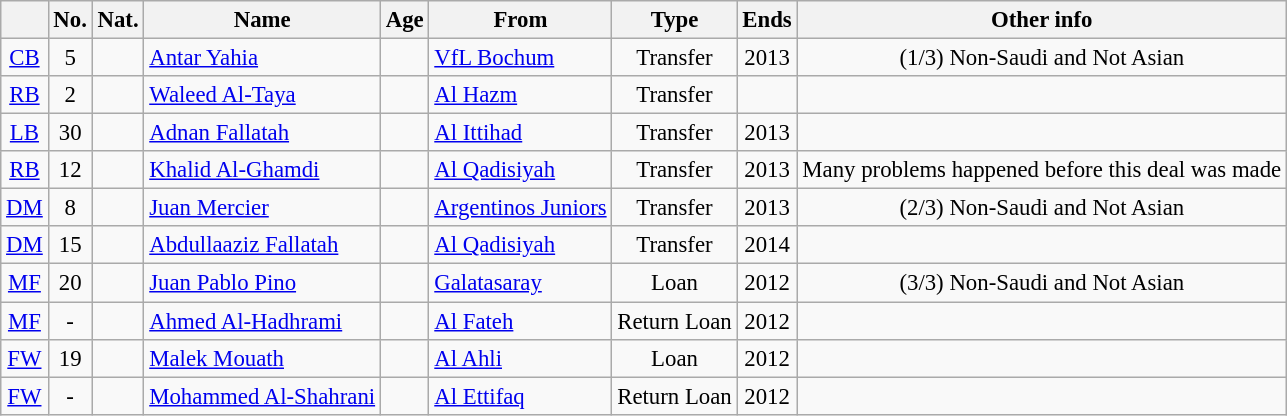<table class="wikitable" style="font-size: 95%; text-align: center;">
<tr>
<th></th>
<th>No.</th>
<th>Nat.</th>
<th>Name</th>
<th>Age</th>
<th>From</th>
<th>Type</th>
<th>Ends</th>
<th>Other info</th>
</tr>
<tr>
<td><a href='#'>CB</a></td>
<td>5</td>
<td></td>
<td align=left><a href='#'>Antar Yahia</a></td>
<td></td>
<td align=left> <a href='#'>VfL Bochum</a></td>
<td>Transfer</td>
<td>2013</td>
<td>(1/3) Non-Saudi and Not Asian</td>
</tr>
<tr>
<td><a href='#'>RB</a></td>
<td>2</td>
<td></td>
<td align=left><a href='#'>Waleed Al-Taya</a></td>
<td></td>
<td align=left> <a href='#'>Al Hazm</a></td>
<td>Transfer</td>
<td></td>
<td></td>
</tr>
<tr>
<td><a href='#'>LB</a></td>
<td>30</td>
<td></td>
<td align=left><a href='#'>Adnan Fallatah</a></td>
<td></td>
<td align=left> <a href='#'>Al Ittihad</a></td>
<td>Transfer</td>
<td>2013</td>
<td></td>
</tr>
<tr>
<td><a href='#'>RB</a></td>
<td>12</td>
<td></td>
<td align=left><a href='#'>Khalid Al-Ghamdi</a></td>
<td></td>
<td align=left> <a href='#'>Al Qadisiyah</a></td>
<td>Transfer</td>
<td>2013</td>
<td>Many problems happened before this deal was made</td>
</tr>
<tr>
<td><a href='#'>DM</a></td>
<td>8</td>
<td></td>
<td align=left><a href='#'>Juan Mercier</a></td>
<td></td>
<td align=left> <a href='#'>Argentinos Juniors</a></td>
<td>Transfer</td>
<td>2013</td>
<td>(2/3) Non-Saudi and Not Asian</td>
</tr>
<tr>
<td><a href='#'>DM</a></td>
<td>15</td>
<td></td>
<td align=left><a href='#'>Abdullaaziz Fallatah</a></td>
<td></td>
<td align=left> <a href='#'>Al Qadisiyah</a></td>
<td>Transfer</td>
<td>2014</td>
<td></td>
</tr>
<tr>
<td><a href='#'>MF</a></td>
<td>20</td>
<td></td>
<td align=left><a href='#'>Juan Pablo Pino</a></td>
<td></td>
<td align=left> <a href='#'>Galatasaray</a></td>
<td>Loan</td>
<td>2012</td>
<td>(3/3) Non-Saudi and Not Asian</td>
</tr>
<tr>
<td><a href='#'>MF</a></td>
<td>-</td>
<td></td>
<td align=left><a href='#'>Ahmed Al-Hadhrami</a></td>
<td></td>
<td align=left> <a href='#'>Al Fateh</a></td>
<td>Return Loan</td>
<td>2012</td>
<td></td>
</tr>
<tr>
<td><a href='#'>FW</a></td>
<td>19</td>
<td></td>
<td align=left><a href='#'>Malek Mouath</a></td>
<td></td>
<td align=left> <a href='#'>Al Ahli</a></td>
<td>Loan</td>
<td>2012</td>
<td></td>
</tr>
<tr>
<td><a href='#'>FW</a></td>
<td>-</td>
<td></td>
<td align=left><a href='#'>Mohammed Al-Shahrani</a></td>
<td></td>
<td align=left> <a href='#'>Al Ettifaq</a></td>
<td>Return Loan</td>
<td>2012</td>
<td></td>
</tr>
</table>
